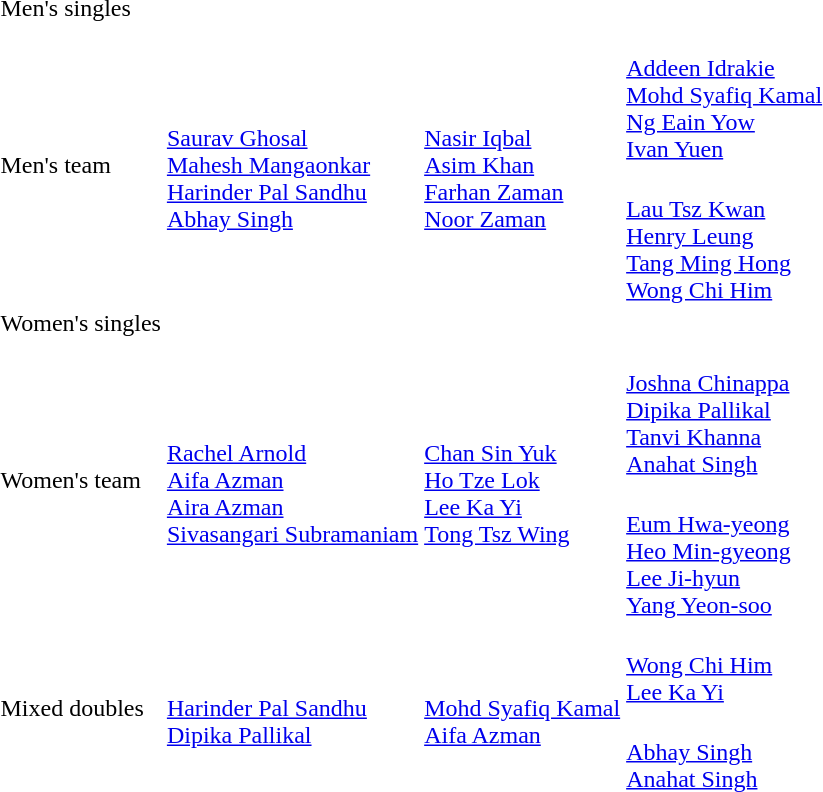<table>
<tr>
<td rowspan=2>Men's singles<br></td>
<td rowspan=2></td>
<td rowspan=2></td>
<td></td>
</tr>
<tr>
<td></td>
</tr>
<tr>
<td rowspan=2>Men's team<br></td>
<td rowspan=2><br><a href='#'>Saurav Ghosal</a><br><a href='#'>Mahesh Mangaonkar</a><br><a href='#'>Harinder Pal Sandhu</a><br><a href='#'>Abhay Singh</a></td>
<td rowspan=2><br><a href='#'>Nasir Iqbal</a><br><a href='#'>Asim Khan</a><br><a href='#'>Farhan Zaman</a><br><a href='#'>Noor Zaman</a></td>
<td><br><a href='#'>Addeen Idrakie</a><br><a href='#'>Mohd Syafiq Kamal</a><br><a href='#'>Ng Eain Yow</a><br><a href='#'>Ivan Yuen</a></td>
</tr>
<tr>
<td><br><a href='#'>Lau Tsz Kwan</a><br><a href='#'>Henry Leung</a><br><a href='#'>Tang Ming Hong</a><br><a href='#'>Wong Chi Him</a></td>
</tr>
<tr>
<td rowspan=2>Women's singles<br></td>
<td rowspan=2></td>
<td rowspan=2></td>
<td></td>
</tr>
<tr>
<td></td>
</tr>
<tr>
<td rowspan=2>Women's team<br></td>
<td rowspan=2><br><a href='#'>Rachel Arnold</a><br><a href='#'>Aifa Azman</a><br><a href='#'>Aira Azman</a><br><a href='#'>Sivasangari Subramaniam</a></td>
<td rowspan=2><br><a href='#'>Chan Sin Yuk</a><br><a href='#'>Ho Tze Lok</a><br><a href='#'>Lee Ka Yi</a><br><a href='#'>Tong Tsz Wing</a></td>
<td><br><a href='#'>Joshna Chinappa</a><br><a href='#'>Dipika Pallikal</a><br><a href='#'>Tanvi Khanna</a><br><a href='#'>Anahat Singh</a></td>
</tr>
<tr>
<td><br><a href='#'>Eum Hwa-yeong</a><br><a href='#'>Heo Min-gyeong</a><br><a href='#'>Lee Ji-hyun</a><br><a href='#'>Yang Yeon-soo</a></td>
</tr>
<tr>
<td rowspan=2>Mixed doubles<br></td>
<td rowspan=2><br><a href='#'>Harinder Pal Sandhu</a><br><a href='#'>Dipika Pallikal</a></td>
<td rowspan=2><br><a href='#'>Mohd Syafiq Kamal</a><br><a href='#'>Aifa Azman</a></td>
<td><br><a href='#'>Wong Chi Him</a><br><a href='#'>Lee Ka Yi</a></td>
</tr>
<tr>
<td><br><a href='#'>Abhay Singh</a><br><a href='#'>Anahat Singh</a></td>
</tr>
</table>
